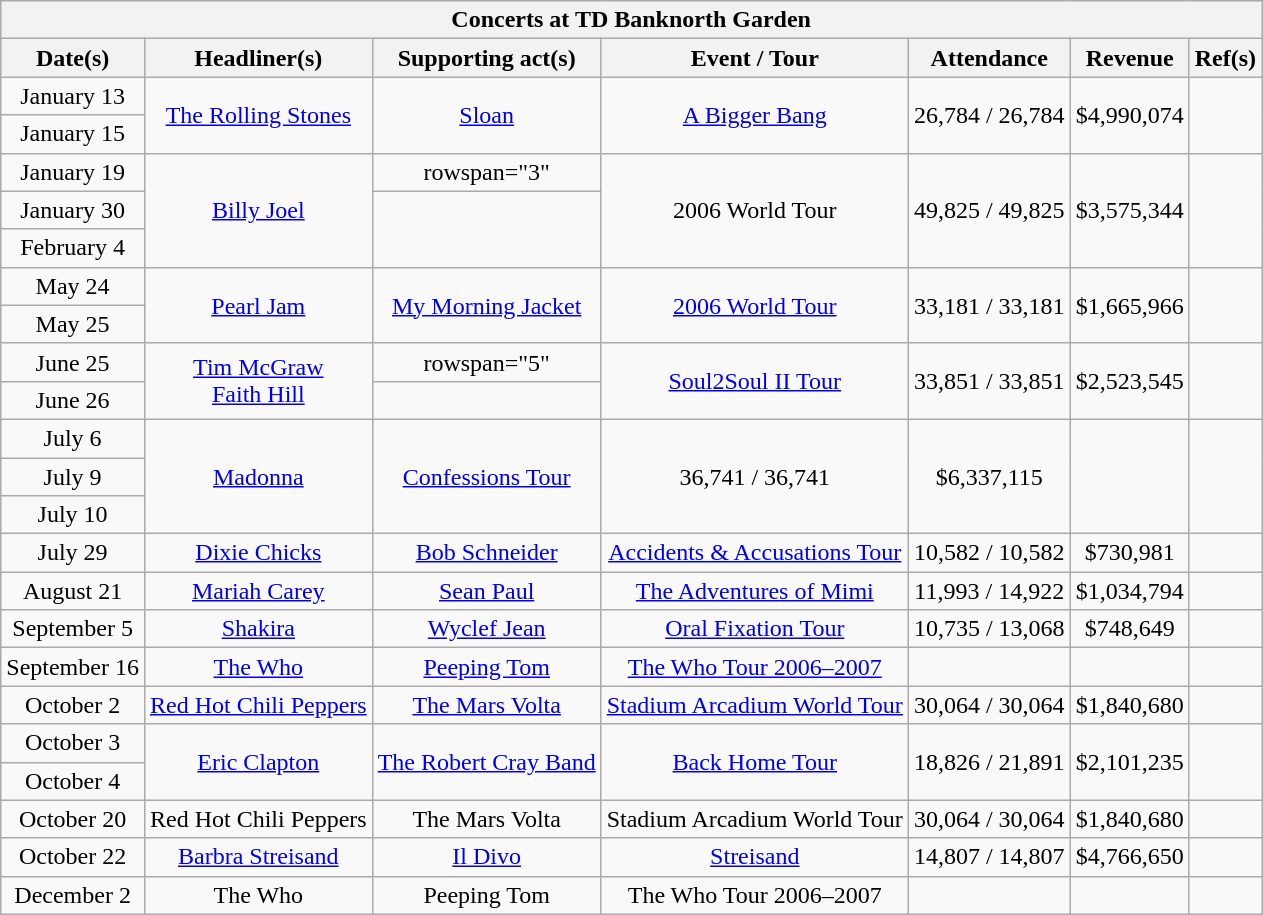<table class="wikitable mw-collapsible mw-collapsed" style="text-align:center;">
<tr>
<th colspan="7">Concerts at TD Banknorth Garden</th>
</tr>
<tr>
<th>Date(s)</th>
<th>Headliner(s)</th>
<th>Supporting act(s)</th>
<th>Event / Tour</th>
<th>Attendance</th>
<th>Revenue</th>
<th>Ref(s)</th>
</tr>
<tr>
<td>January 13</td>
<td rowspan="2"><a href='#'>The Rolling Stones</a></td>
<td rowspan="2"><a href='#'>Sloan</a></td>
<td rowspan="2"><a href='#'>A Bigger Bang</a></td>
<td rowspan="2">26,784 / 26,784</td>
<td rowspan="2">$4,990,074</td>
<td rowspan="2"></td>
</tr>
<tr>
<td>January 15</td>
</tr>
<tr>
<td>January 19</td>
<td rowspan="3"><a href='#'>Billy Joel</a></td>
<td>rowspan="3" </td>
<td rowspan="3">2006 World Tour</td>
<td rowspan="3">49,825 / 49,825</td>
<td rowspan="3">$3,575,344</td>
<td rowspan="3"></td>
</tr>
<tr>
<td>January 30</td>
</tr>
<tr>
<td>February 4</td>
</tr>
<tr>
<td>May 24</td>
<td rowspan="2"><a href='#'>Pearl Jam</a></td>
<td rowspan="2"><a href='#'>My Morning Jacket</a></td>
<td rowspan="2"><a href='#'>2006 World Tour</a></td>
<td rowspan="2">33,181 / 33,181</td>
<td rowspan="2">$1,665,966</td>
<td rowspan="2"></td>
</tr>
<tr>
<td>May 25</td>
</tr>
<tr>
<td>June 25</td>
<td rowspan="2"><a href='#'>Tim McGraw</a><br><a href='#'>Faith Hill</a></td>
<td>rowspan="5" </td>
<td rowspan="2"><a href='#'>Soul2Soul II Tour</a></td>
<td rowspan="2">33,851 / 33,851</td>
<td rowspan="2">$2,523,545</td>
<td rowspan="2"></td>
</tr>
<tr>
<td>June 26</td>
</tr>
<tr>
<td>July 6</td>
<td rowspan="3"><a href='#'>Madonna</a></td>
<td rowspan="3"><a href='#'>Confessions Tour</a></td>
<td rowspan="3">36,741 / 36,741</td>
<td rowspan="3">$6,337,115</td>
<td rowspan="3"></td>
</tr>
<tr>
<td>July 9</td>
</tr>
<tr>
<td>July 10</td>
</tr>
<tr>
<td>July 29</td>
<td><a href='#'>Dixie Chicks</a></td>
<td><a href='#'>Bob Schneider</a></td>
<td><a href='#'>Accidents & Accusations Tour</a></td>
<td>10,582 / 10,582</td>
<td>$730,981</td>
<td></td>
</tr>
<tr>
<td>August 21</td>
<td><a href='#'>Mariah Carey</a></td>
<td><a href='#'>Sean Paul</a></td>
<td><a href='#'>The Adventures of Mimi</a></td>
<td>11,993 / 14,922</td>
<td>$1,034,794</td>
<td></td>
</tr>
<tr>
<td>September 5</td>
<td><a href='#'>Shakira</a></td>
<td><a href='#'>Wyclef Jean</a></td>
<td><a href='#'>Oral Fixation Tour</a></td>
<td>10,735 / 13,068</td>
<td>$748,649</td>
<td></td>
</tr>
<tr>
<td>September 16</td>
<td><a href='#'>The Who</a></td>
<td><a href='#'>Peeping Tom</a></td>
<td><a href='#'>The Who Tour 2006–2007</a></td>
<td></td>
<td></td>
<td></td>
</tr>
<tr>
<td>October 2</td>
<td><a href='#'>Red Hot Chili Peppers</a></td>
<td><a href='#'>The Mars Volta</a></td>
<td><a href='#'>Stadium Arcadium World Tour</a></td>
<td>30,064 / 30,064</td>
<td>$1,840,680</td>
<td></td>
</tr>
<tr>
<td>October 3</td>
<td rowspan="2"><a href='#'>Eric Clapton</a></td>
<td rowspan="2"><a href='#'>The Robert Cray Band</a></td>
<td rowspan="2"><a href='#'>Back Home Tour</a></td>
<td rowspan="2">18,826 / 21,891</td>
<td rowspan="2">$2,101,235</td>
<td rowspan="2"></td>
</tr>
<tr>
<td>October 4</td>
</tr>
<tr>
<td>October 20</td>
<td>Red Hot Chili Peppers</td>
<td>The Mars Volta</td>
<td>Stadium Arcadium World Tour</td>
<td>30,064 / 30,064</td>
<td>$1,840,680</td>
<td></td>
</tr>
<tr>
<td>October 22</td>
<td><a href='#'>Barbra Streisand</a></td>
<td><a href='#'>Il Divo</a></td>
<td><a href='#'>Streisand</a></td>
<td>14,807 / 14,807</td>
<td>$4,766,650</td>
<td></td>
</tr>
<tr>
<td>December 2</td>
<td>The Who</td>
<td>Peeping Tom</td>
<td>The Who Tour 2006–2007</td>
<td></td>
<td></td>
<td></td>
</tr>
</table>
